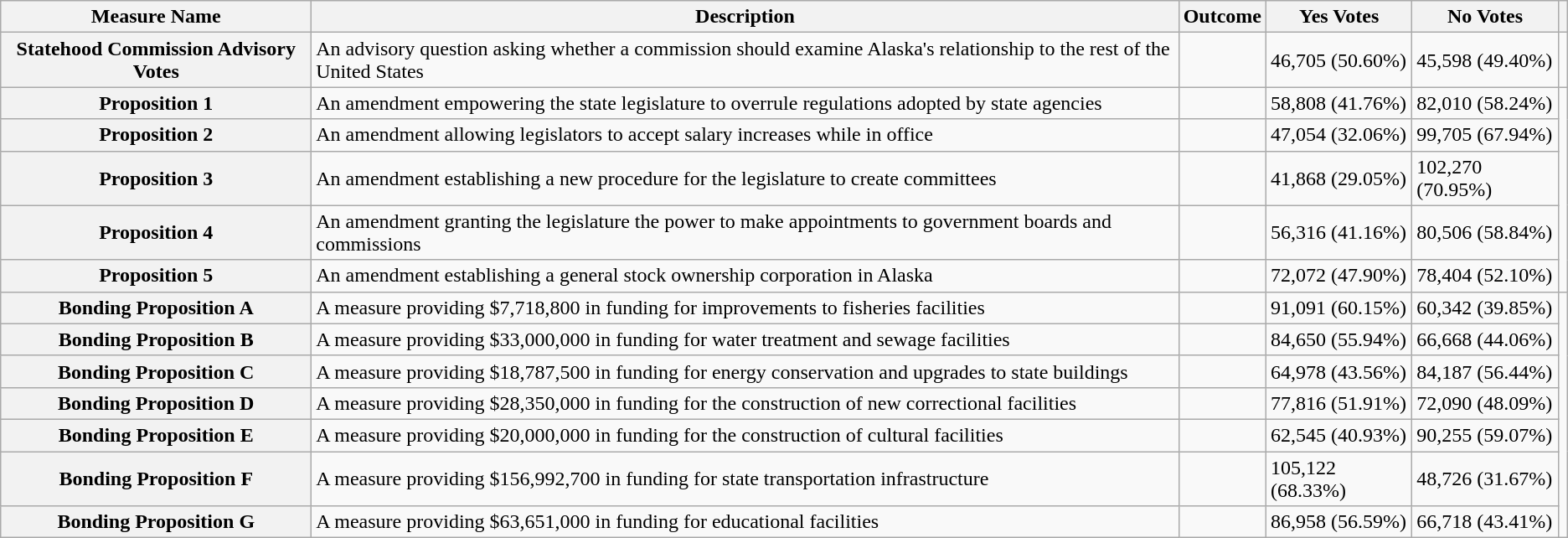<table class="wikitable sortable plainrowheaders">
<tr>
<th scope=col>Measure Name</th>
<th scope=col>Description</th>
<th scope=col>Outcome</th>
<th scope=col>Yes Votes</th>
<th scope=col>No Votes</th>
<th scope=col class=unsortable></th>
</tr>
<tr>
<th scope=row>Statehood Commission Advisory Votes</th>
<td>An advisory question asking whether a commission should examine Alaska's relationship to the rest of the United States</td>
<td></td>
<td>46,705 (50.60%)</td>
<td>45,598 (49.40%)</td>
<td></td>
</tr>
<tr>
<th scope=row>Proposition 1</th>
<td>An amendment empowering the state legislature to overrule regulations adopted by state agencies</td>
<td></td>
<td>58,808 (41.76%)</td>
<td>82,010 (58.24%)</td>
<td rowspan=5></td>
</tr>
<tr>
<th scope=row>Proposition 2</th>
<td>An amendment allowing legislators to accept salary increases while in office</td>
<td></td>
<td>47,054 (32.06%)</td>
<td>99,705 (67.94%)</td>
</tr>
<tr>
<th scope=row>Proposition 3</th>
<td>An amendment establishing a new procedure for the legislature to create committees</td>
<td></td>
<td>41,868 (29.05%)</td>
<td>102,270 (70.95%)</td>
</tr>
<tr>
<th scope=row>Proposition 4</th>
<td>An amendment granting the legislature the power to make appointments to government boards and commissions</td>
<td></td>
<td>56,316 (41.16%)</td>
<td>80,506 (58.84%)</td>
</tr>
<tr>
<th scope=row>Proposition 5</th>
<td>An amendment establishing a general stock ownership corporation in Alaska</td>
<td></td>
<td>72,072 (47.90%)</td>
<td>78,404 (52.10%)</td>
</tr>
<tr>
<th scope=row>Bonding Proposition A</th>
<td>A measure providing $7,718,800 in funding for improvements to fisheries facilities</td>
<td></td>
<td>91,091 (60.15%)</td>
<td>60,342 (39.85%)</td>
<td rowspan=7></td>
</tr>
<tr>
<th scope=row>Bonding Proposition B</th>
<td>A measure providing $33,000,000 in funding for water treatment and sewage facilities</td>
<td></td>
<td>84,650 (55.94%)</td>
<td>66,668 (44.06%)</td>
</tr>
<tr>
<th scope=row>Bonding Proposition C</th>
<td>A measure providing $18,787,500 in funding for energy conservation and upgrades to state buildings</td>
<td></td>
<td>64,978 (43.56%)</td>
<td>84,187 (56.44%)</td>
</tr>
<tr>
<th scope=row>Bonding Proposition D</th>
<td>A measure providing $28,350,000 in funding for the construction of new correctional facilities</td>
<td></td>
<td>77,816 (51.91%)</td>
<td>72,090 (48.09%)</td>
</tr>
<tr>
<th scope=row>Bonding Proposition E</th>
<td>A measure providing $20,000,000 in funding for the construction of cultural facilities</td>
<td></td>
<td>62,545 (40.93%)</td>
<td>90,255 (59.07%)</td>
</tr>
<tr>
<th scope=row>Bonding Proposition F</th>
<td>A measure providing $156,992,700 in funding for state transportation infrastructure</td>
<td></td>
<td>105,122 (68.33%)</td>
<td>48,726 (31.67%)</td>
</tr>
<tr>
<th scope=row>Bonding Proposition G</th>
<td>A measure providing $63,651,000 in funding for educational facilities</td>
<td></td>
<td>86,958 (56.59%)</td>
<td>66,718 (43.41%)</td>
</tr>
</table>
